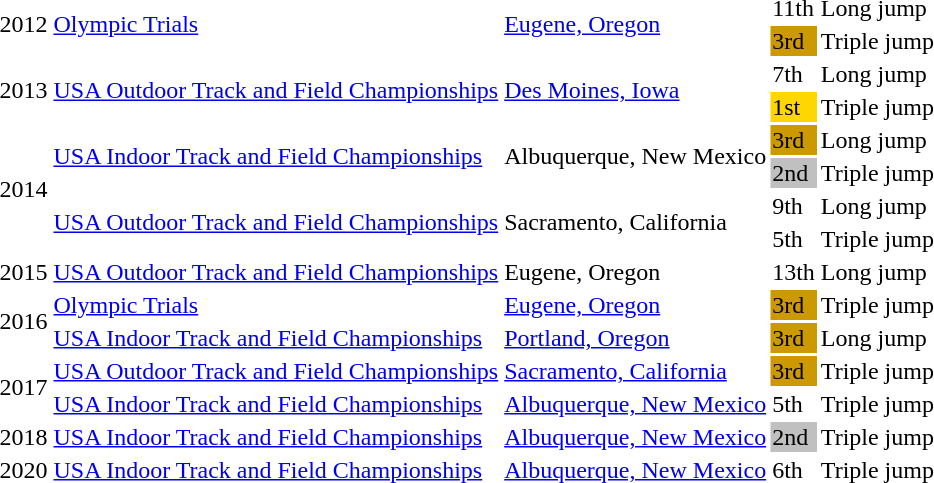<table>
<tr>
<td rowspan=2>2012</td>
<td rowspan=2><a href='#'>Olympic Trials</a></td>
<td rowspan=2><a href='#'>Eugene, Oregon</a></td>
<td>11th</td>
<td>Long jump</td>
<td></td>
</tr>
<tr>
<td bgcolor=cc9900>3rd</td>
<td>Triple jump</td>
<td></td>
</tr>
<tr>
<td rowspan=2>2013</td>
<td rowspan=2><a href='#'>USA Outdoor Track and Field Championships</a></td>
<td rowspan=2><a href='#'>Des Moines, Iowa</a></td>
<td>7th</td>
<td>Long jump</td>
<td></td>
</tr>
<tr>
<td bgcolor=gold>1st</td>
<td>Triple jump</td>
<td></td>
</tr>
<tr>
<td rowspan=4>2014</td>
<td rowspan=2><a href='#'>USA Indoor Track and Field Championships</a></td>
<td rowspan=2>Albuquerque, New Mexico</td>
<td bgcolor=cc9900>3rd</td>
<td>Long jump</td>
<td></td>
</tr>
<tr>
<td bgcolor=silver>2nd</td>
<td>Triple jump</td>
<td></td>
</tr>
<tr>
<td rowspan=2><a href='#'>USA Outdoor Track and Field Championships</a></td>
<td rowspan=2>Sacramento, California</td>
<td>9th</td>
<td>Long jump</td>
<td></td>
</tr>
<tr>
<td>5th</td>
<td>Triple jump</td>
<td></td>
</tr>
<tr>
<td>2015</td>
<td><a href='#'>USA Outdoor Track and Field Championships</a></td>
<td>Eugene, Oregon</td>
<td>13th</td>
<td>Long jump</td>
<td></td>
</tr>
<tr>
<td rowspan=2>2016</td>
<td><a href='#'>Olympic Trials</a></td>
<td><a href='#'>Eugene, Oregon</a></td>
<td bgcolor=cc9900>3rd</td>
<td>Triple jump</td>
<td></td>
</tr>
<tr>
<td><a href='#'>USA Indoor Track and Field Championships</a></td>
<td><a href='#'>Portland, Oregon</a></td>
<td bgcolor=cc9900>3rd</td>
<td>Long jump</td>
<td></td>
</tr>
<tr>
<td rowspan=2>2017</td>
<td><a href='#'>USA Outdoor Track and Field Championships</a></td>
<td><a href='#'>Sacramento, California</a></td>
<td bgcolor=cc9900>3rd</td>
<td>Triple jump</td>
<td></td>
</tr>
<tr>
<td><a href='#'>USA Indoor Track and Field Championships</a></td>
<td><a href='#'>Albuquerque, New Mexico</a></td>
<td>5th</td>
<td>Triple jump</td>
<td></td>
</tr>
<tr>
<td>2018</td>
<td><a href='#'>USA Indoor Track and Field Championships</a></td>
<td><a href='#'>Albuquerque, New Mexico</a></td>
<td bgcolor=silver>2nd</td>
<td>Triple jump</td>
<td></td>
</tr>
<tr>
<td>2020</td>
<td><a href='#'>USA Indoor Track and Field Championships</a></td>
<td><a href='#'>Albuquerque, New Mexico</a></td>
<td>6th</td>
<td>Triple jump</td>
<td></td>
</tr>
</table>
